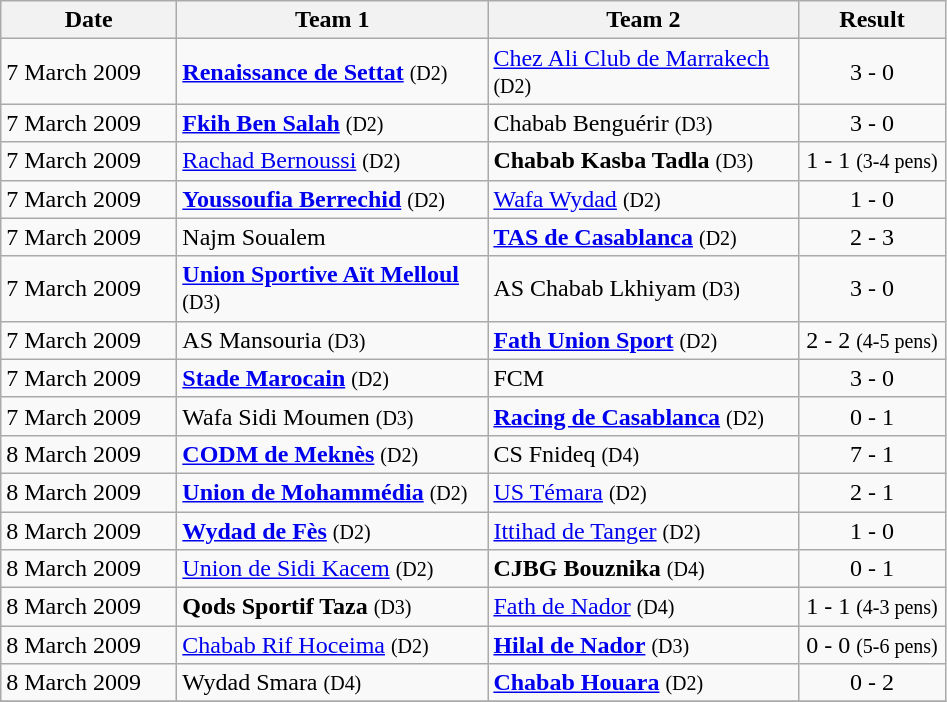<table class=wikitable>
<tr>
<th width="110">Date</th>
<th width="200">Team 1</th>
<th width="200">Team 2</th>
<th width="90">Result</th>
</tr>
<tr>
<td>7 March 2009</td>
<td><strong><a href='#'>Renaissance de Settat</a></strong> <small>(D2)</small></td>
<td><a href='#'>Chez Ali Club de Marrakech</a> <small>(D2)</small></td>
<td align=center>3 - 0</td>
</tr>
<tr>
<td>7 March 2009</td>
<td><strong><a href='#'>Fkih Ben Salah</a></strong> <small>(D2)</small></td>
<td>Chabab Benguérir <small>(D3)</small></td>
<td align=center>3 - 0</td>
</tr>
<tr>
<td>7 March 2009</td>
<td><a href='#'>Rachad Bernoussi</a> <small>(D2)</small></td>
<td><strong>Chabab Kasba Tadla</strong> <small>(D3)</small></td>
<td align=center>1 - 1 <small>(3-4 pens)</small></td>
</tr>
<tr>
<td>7 March 2009</td>
<td><strong><a href='#'>Youssoufia Berrechid</a></strong> <small>(D2)</small></td>
<td><a href='#'>Wafa Wydad</a> <small>(D2)</small></td>
<td align=center>1 - 0</td>
</tr>
<tr>
<td>7 March 2009</td>
<td>Najm Soualem</td>
<td><strong><a href='#'>TAS de Casablanca</a></strong> <small>(D2)</small></td>
<td align=center>2 - 3</td>
</tr>
<tr>
<td>7 March 2009</td>
<td><strong><a href='#'>Union Sportive Aït Melloul</a></strong> <small>(D3)</small></td>
<td>AS Chabab Lkhiyam <small>(D3)</small></td>
<td align=center>3 - 0</td>
</tr>
<tr>
<td>7 March 2009</td>
<td>AS Mansouria <small>(D3)</small></td>
<td><strong><a href='#'>Fath Union Sport</a></strong> <small>(D2)</small></td>
<td align=center>2 - 2 <small>(4-5 pens)</small></td>
</tr>
<tr>
<td>7 March 2009</td>
<td><strong><a href='#'>Stade Marocain</a></strong> <small>(D2)</small></td>
<td>FCM</td>
<td align=center>3 - 0</td>
</tr>
<tr>
<td>7 March 2009</td>
<td>Wafa Sidi Moumen <small>(D3)</small></td>
<td><strong><a href='#'>Racing de Casablanca</a></strong> <small>(D2)</small></td>
<td align=center>0 - 1</td>
</tr>
<tr>
<td>8 March 2009</td>
<td><strong><a href='#'>CODM de Meknès</a></strong> <small>(D2)</small></td>
<td>CS Fnideq <small>(D4)</small></td>
<td align=center>7 - 1</td>
</tr>
<tr>
<td>8 March 2009</td>
<td><strong><a href='#'>Union de Mohammédia</a></strong> <small>(D2)</small></td>
<td><a href='#'>US Témara</a> <small>(D2)</small></td>
<td align=center>2 - 1</td>
</tr>
<tr>
<td>8 March 2009</td>
<td><strong><a href='#'>Wydad de Fès</a></strong> <small>(D2)</small></td>
<td><a href='#'>Ittihad de Tanger</a> <small>(D2)</small></td>
<td align=center>1 - 0</td>
</tr>
<tr>
<td>8 March 2009</td>
<td><a href='#'>Union de Sidi Kacem</a> <small>(D2)</small></td>
<td><strong>CJBG Bouznika</strong> <small>(D4)</small></td>
<td align=center>0 - 1</td>
</tr>
<tr>
<td>8 March 2009</td>
<td><strong>Qods Sportif Taza</strong> <small>(D3)</small></td>
<td><a href='#'>Fath de Nador</a> <small>(D4)</small></td>
<td align=center>1 - 1 <small>(4-3 pens)</small></td>
</tr>
<tr>
<td>8 March 2009</td>
<td><a href='#'>Chabab Rif Hoceima</a> <small>(D2)</small></td>
<td><strong><a href='#'>Hilal de Nador</a></strong> <small>(D3)</small></td>
<td align=center>0 - 0 <small>(5-6 pens)</small></td>
</tr>
<tr>
<td>8 March 2009</td>
<td>Wydad Smara <small>(D4)</small></td>
<td><strong><a href='#'>Chabab Houara</a></strong> <small>(D2)</small></td>
<td align=center>0 - 2</td>
</tr>
<tr>
</tr>
</table>
